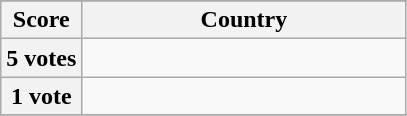<table class="wikitable">
<tr>
</tr>
<tr>
<th scope="col">Score</th>
<th scope="col">Country</th>
</tr>
<tr>
<th scope="row" width=20%>5 votes</th>
<td></td>
</tr>
<tr>
<th scope="row" width=20%>1 vote</th>
<td></td>
</tr>
<tr>
</tr>
</table>
